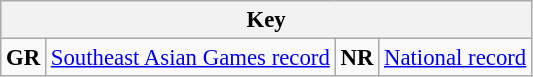<table class="wikitable" style="font-size:95%; position:relative;">
<tr>
<th colspan=4>Key</th>
</tr>
<tr>
<td align=center><strong>GR</strong></td>
<td><a href='#'>Southeast Asian Games record</a></td>
<td align=center><strong>NR</strong></td>
<td><a href='#'>National record</a></td>
</tr>
</table>
